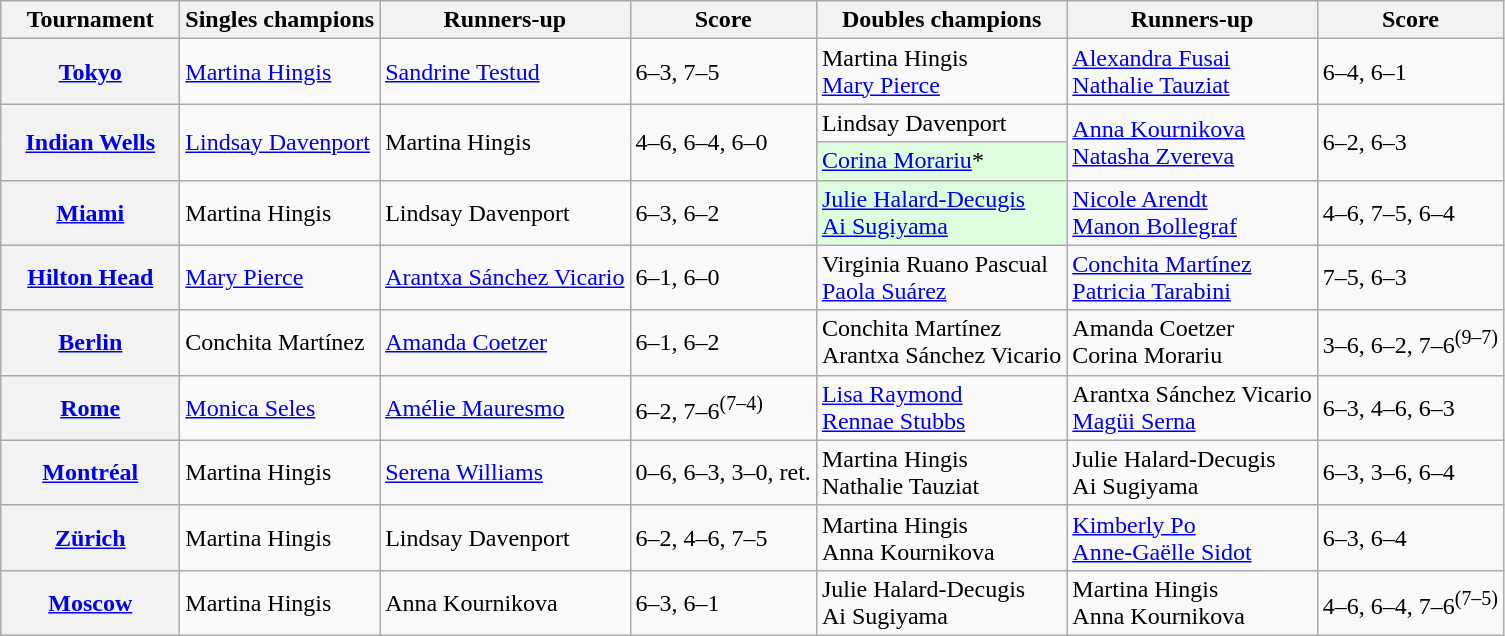<table class="wikitable plainrowheaders">
<tr>
<th scope="col" style="min-width:7em">Tournament</th>
<th scope="col">Singles champions</th>
<th scope="col">Runners-up</th>
<th scope="col">Score</th>
<th scope="col">Doubles champions</th>
<th scope="col">Runners-up</th>
<th scope="col">Score</th>
</tr>
<tr>
<th scope="row"><strong><a href='#'>Tokyo</a></strong><br></th>
<td> <a href='#'>Martina Hingis</a></td>
<td> <a href='#'>Sandrine Testud</a></td>
<td>6–3, 7–5</td>
<td> Martina Hingis <br>  <a href='#'>Mary Pierce</a></td>
<td> <a href='#'>Alexandra Fusai</a> <br>  <a href='#'>Nathalie Tauziat</a></td>
<td>6–4, 6–1</td>
</tr>
<tr>
<th scope="row" rowspan=2><strong><a href='#'>Indian Wells</a></strong><br></th>
<td rowspan="2"> <a href='#'>Lindsay Davenport</a></td>
<td rowspan="2"> Martina Hingis</td>
<td rowspan="2">4–6, 6–4, 6–0</td>
<td> Lindsay Davenport</td>
<td rowspan="2"> <a href='#'>Anna Kournikova</a> <br>  <a href='#'>Natasha Zvereva</a></td>
<td rowspan="2">6–2, 6–3</td>
</tr>
<tr>
<td style="background:#ddfddd"> <a href='#'>Corina Morariu</a>*</td>
</tr>
<tr>
<th scope="row"><strong><a href='#'>Miami</a></strong><br></th>
<td> Martina Hingis</td>
<td> Lindsay Davenport</td>
<td>6–3, 6–2</td>
<td style="background:#ddfddd"> <a href='#'>Julie Halard-Decugis</a> <br>  <a href='#'>Ai Sugiyama</a></td>
<td> <a href='#'>Nicole Arendt</a> <br>  <a href='#'>Manon Bollegraf</a></td>
<td>4–6, 7–5, 6–4</td>
</tr>
<tr>
<th scope="row"><strong><a href='#'>Hilton Head</a></strong><br></th>
<td> <a href='#'>Mary Pierce</a></td>
<td> <a href='#'>Arantxa Sánchez Vicario</a></td>
<td>6–1, 6–0</td>
<td> Virginia Ruano Pascual <br>  <a href='#'>Paola Suárez</a></td>
<td> <a href='#'>Conchita Martínez</a> <br>  <a href='#'>Patricia Tarabini</a></td>
<td>7–5, 6–3</td>
</tr>
<tr>
<th scope="row"><strong><a href='#'>Berlin</a></strong><br></th>
<td> Conchita Martínez</td>
<td> <a href='#'>Amanda Coetzer</a></td>
<td>6–1, 6–2</td>
<td> Conchita Martínez <br>  Arantxa Sánchez Vicario</td>
<td> Amanda Coetzer <br>  Corina Morariu</td>
<td>3–6, 6–2, 7–6<sup>(9–7)</sup></td>
</tr>
<tr>
<th scope="row"><strong><a href='#'>Rome</a></strong><br></th>
<td> <a href='#'>Monica Seles</a></td>
<td> <a href='#'>Amélie Mauresmo</a></td>
<td>6–2, 7–6<sup>(7–4)</sup></td>
<td> <a href='#'>Lisa Raymond</a> <br>  <a href='#'>Rennae Stubbs</a></td>
<td> Arantxa Sánchez Vicario <br>  <a href='#'>Magüi Serna</a></td>
<td>6–3, 4–6, 6–3</td>
</tr>
<tr>
<th scope="row"><strong><a href='#'>Montréal</a></strong><br></th>
<td> Martina Hingis</td>
<td> <a href='#'>Serena Williams</a></td>
<td>0–6, 6–3, 3–0, ret.</td>
<td> Martina Hingis <br>  Nathalie Tauziat</td>
<td> Julie Halard-Decugis <br>  Ai Sugiyama</td>
<td>6–3, 3–6, 6–4</td>
</tr>
<tr>
<th scope="row"><strong><a href='#'>Zürich</a></strong><br></th>
<td> Martina Hingis</td>
<td> Lindsay Davenport</td>
<td>6–2, 4–6, 7–5</td>
<td> Martina Hingis <br>  Anna Kournikova</td>
<td> <a href='#'>Kimberly Po</a> <br>  <a href='#'>Anne-Gaëlle Sidot</a></td>
<td>6–3, 6–4</td>
</tr>
<tr>
<th scope="row"><strong><a href='#'>Moscow</a></strong><br></th>
<td> Martina Hingis</td>
<td> Anna Kournikova</td>
<td>6–3, 6–1</td>
<td> Julie Halard-Decugis <br>  Ai Sugiyama</td>
<td> Martina Hingis <br>  Anna Kournikova</td>
<td>4–6, 6–4, 7–6<sup>(7–5)</sup></td>
</tr>
</table>
